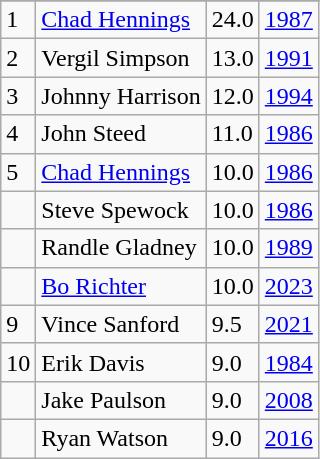<table class="wikitable">
<tr>
</tr>
<tr>
<td>1</td>
<td><a href='#'>Chad Hennings</a></td>
<td>24.0</td>
<td><a href='#'>1987</a></td>
</tr>
<tr>
<td>2</td>
<td>Vergil Simpson</td>
<td>13.0</td>
<td><a href='#'>1991</a></td>
</tr>
<tr>
<td>3</td>
<td>Johnny Harrison</td>
<td>12.0</td>
<td><a href='#'>1994</a></td>
</tr>
<tr>
<td>4</td>
<td>John Steed</td>
<td>11.0</td>
<td><a href='#'>1986</a></td>
</tr>
<tr>
<td>5</td>
<td><a href='#'>Chad Hennings</a></td>
<td>10.0</td>
<td><a href='#'>1986</a></td>
</tr>
<tr>
<td></td>
<td>Steve Spewock</td>
<td>10.0</td>
<td><a href='#'>1986</a></td>
</tr>
<tr>
<td></td>
<td>Randle Gladney</td>
<td>10.0</td>
<td><a href='#'>1989</a></td>
</tr>
<tr>
<td></td>
<td><a href='#'>Bo Richter</a></td>
<td>10.0</td>
<td><a href='#'>2023</a></td>
</tr>
<tr>
<td>9</td>
<td>Vince Sanford</td>
<td>9.5</td>
<td><a href='#'>2021</a></td>
</tr>
<tr>
<td>10</td>
<td>Erik Davis</td>
<td>9.0</td>
<td><a href='#'>1984</a></td>
</tr>
<tr>
<td></td>
<td>Jake Paulson</td>
<td>9.0</td>
<td><a href='#'>2008</a></td>
</tr>
<tr>
<td></td>
<td>Ryan Watson</td>
<td>9.0</td>
<td><a href='#'>2016</a></td>
</tr>
</table>
